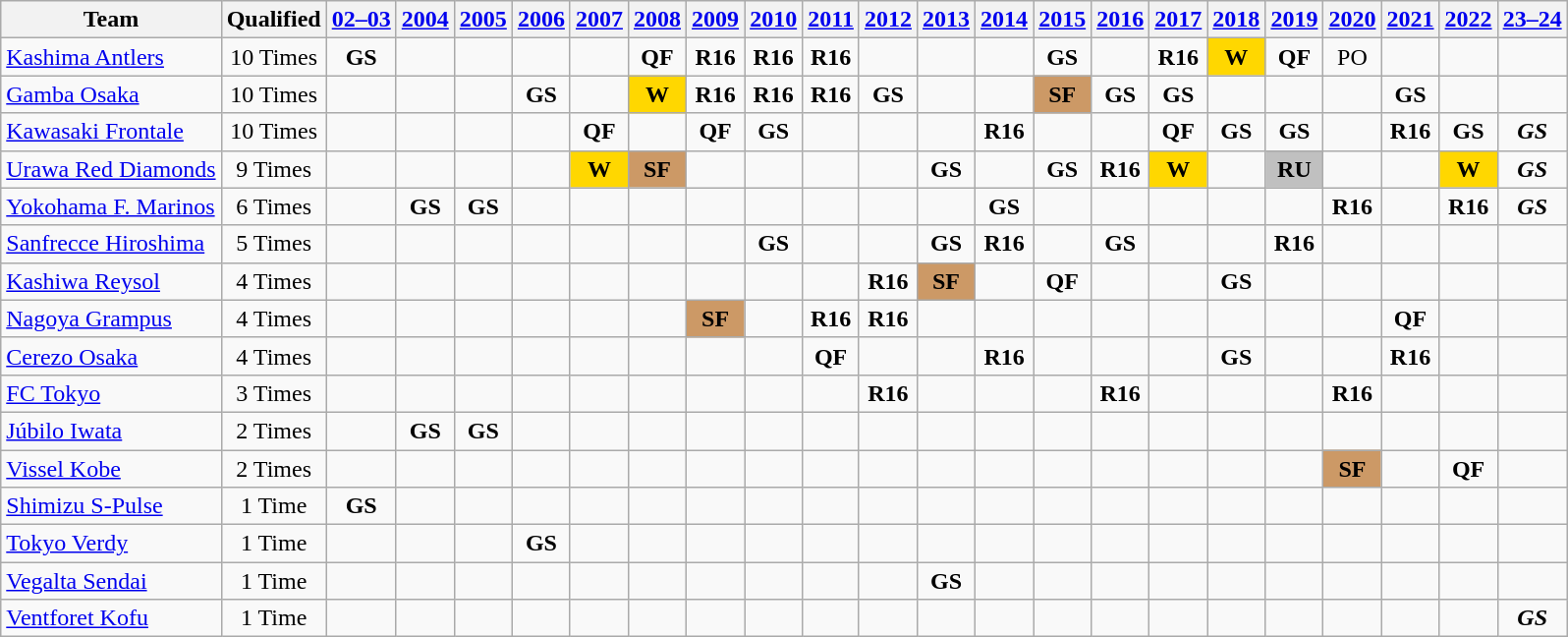<table class="wikitable">
<tr>
<th>Team</th>
<th>Qualified</th>
<th><a href='#'>02–03</a></th>
<th><a href='#'>2004</a></th>
<th><a href='#'>2005</a></th>
<th><a href='#'>2006</a></th>
<th><a href='#'>2007</a></th>
<th><a href='#'>2008</a></th>
<th><a href='#'>2009</a></th>
<th><a href='#'>2010</a></th>
<th><a href='#'>2011</a></th>
<th><a href='#'>2012</a></th>
<th><a href='#'>2013</a></th>
<th><a href='#'>2014</a></th>
<th><a href='#'>2015</a></th>
<th><a href='#'>2016</a></th>
<th><a href='#'>2017</a></th>
<th><a href='#'>2018</a></th>
<th><a href='#'>2019</a></th>
<th><a href='#'>2020</a></th>
<th><a href='#'>2021</a></th>
<th><a href='#'>2022</a></th>
<th><a href='#'>23–24</a></th>
</tr>
<tr align="center">
<td align="left"><a href='#'>Kashima Antlers</a></td>
<td>10 Times</td>
<td><strong>GS</strong></td>
<td></td>
<td></td>
<td></td>
<td></td>
<td><strong>QF</strong></td>
<td><strong>R16</strong></td>
<td><strong>R16</strong></td>
<td><strong>R16</strong></td>
<td></td>
<td></td>
<td></td>
<td><strong>GS</strong></td>
<td></td>
<td><strong>R16</strong></td>
<td bgcolor="gold"><strong>W</strong></td>
<td><strong>QF</strong></td>
<td>PO</td>
<td></td>
<td></td>
<td></td>
</tr>
<tr align="center">
<td align="left"><a href='#'>Gamba Osaka</a></td>
<td>10 Times</td>
<td></td>
<td></td>
<td></td>
<td><strong>GS</strong></td>
<td></td>
<td bgcolor="gold"><strong>W</strong></td>
<td><strong>R16</strong></td>
<td><strong>R16</strong></td>
<td><strong>R16</strong></td>
<td><strong>GS</strong></td>
<td></td>
<td></td>
<td bgcolor="#c96"><strong>SF</strong></td>
<td><strong>GS</strong></td>
<td><strong>GS</strong></td>
<td></td>
<td></td>
<td></td>
<td><strong>GS</strong></td>
<td></td>
<td></td>
</tr>
<tr align="center">
<td align="left"><a href='#'>Kawasaki Frontale</a></td>
<td>10 Times</td>
<td></td>
<td></td>
<td></td>
<td></td>
<td><strong>QF</strong></td>
<td></td>
<td><strong>QF</strong></td>
<td><strong>GS</strong></td>
<td></td>
<td></td>
<td></td>
<td><strong>R16</strong></td>
<td></td>
<td></td>
<td><strong>QF</strong></td>
<td><strong>GS</strong></td>
<td><strong>GS</strong></td>
<td></td>
<td><strong>R16</strong></td>
<td><strong>GS</strong></td>
<td><strong><em>GS</em></strong></td>
</tr>
<tr align="center">
<td align="left"><a href='#'>Urawa Red Diamonds</a></td>
<td>9 Times</td>
<td></td>
<td></td>
<td></td>
<td></td>
<td bgcolor="gold"><strong>W</strong></td>
<td bgcolor="#c96"><strong>SF</strong></td>
<td></td>
<td></td>
<td></td>
<td></td>
<td><strong>GS</strong></td>
<td></td>
<td><strong>GS</strong></td>
<td><strong>R16</strong></td>
<td bgcolor="gold"><strong>W</strong></td>
<td></td>
<td bgcolor="silver"><strong>RU</strong></td>
<td></td>
<td></td>
<td bgcolor=gold><strong>W</strong></td>
<td><strong><em>GS</em></strong></td>
</tr>
<tr align="center">
<td align="left"><a href='#'>Yokohama F. Marinos</a></td>
<td>6 Times</td>
<td></td>
<td><strong>GS</strong></td>
<td><strong>GS</strong></td>
<td></td>
<td></td>
<td></td>
<td></td>
<td></td>
<td></td>
<td></td>
<td></td>
<td><strong>GS</strong></td>
<td></td>
<td></td>
<td></td>
<td></td>
<td></td>
<td><strong>R16</strong></td>
<td></td>
<td><strong>R16</strong></td>
<td><strong><em>GS</em></strong></td>
</tr>
<tr align="center">
<td align="left"><a href='#'>Sanfrecce Hiroshima</a></td>
<td>5 Times</td>
<td></td>
<td></td>
<td></td>
<td></td>
<td></td>
<td></td>
<td></td>
<td><strong>GS</strong></td>
<td></td>
<td></td>
<td><strong>GS</strong></td>
<td><strong>R16</strong></td>
<td></td>
<td><strong>GS</strong></td>
<td></td>
<td></td>
<td><strong>R16</strong></td>
<td></td>
<td></td>
<td></td>
<td></td>
</tr>
<tr align=center>
<td align=left><a href='#'>Kashiwa Reysol</a></td>
<td>4 Times</td>
<td></td>
<td></td>
<td></td>
<td></td>
<td></td>
<td></td>
<td></td>
<td></td>
<td></td>
<td><strong>R16</strong></td>
<td bgcolor=#c96><strong>SF</strong></td>
<td></td>
<td><strong>QF</strong></td>
<td></td>
<td></td>
<td><strong>GS</strong></td>
<td></td>
<td></td>
<td></td>
<td></td>
<td></td>
</tr>
<tr align="center">
<td align="left"><a href='#'>Nagoya Grampus</a></td>
<td>4 Times</td>
<td></td>
<td></td>
<td></td>
<td></td>
<td></td>
<td></td>
<td bgcolor="#c96"><strong>SF</strong></td>
<td></td>
<td><strong>R16</strong></td>
<td><strong>R16</strong></td>
<td></td>
<td></td>
<td></td>
<td></td>
<td></td>
<td></td>
<td></td>
<td></td>
<td><strong>QF</strong></td>
<td></td>
<td></td>
</tr>
<tr align="center">
<td align="left"><a href='#'>Cerezo Osaka</a></td>
<td>4 Times</td>
<td></td>
<td></td>
<td></td>
<td></td>
<td></td>
<td></td>
<td></td>
<td></td>
<td><strong>QF</strong></td>
<td></td>
<td></td>
<td><strong>R16</strong></td>
<td></td>
<td></td>
<td></td>
<td><strong>GS</strong></td>
<td></td>
<td></td>
<td><strong>R16</strong></td>
<td></td>
<td></td>
</tr>
<tr align=center>
<td align=left><a href='#'>FC Tokyo</a></td>
<td>3 Times</td>
<td></td>
<td></td>
<td></td>
<td></td>
<td></td>
<td></td>
<td></td>
<td></td>
<td></td>
<td><strong>R16</strong></td>
<td></td>
<td></td>
<td></td>
<td><strong>R16</strong></td>
<td></td>
<td></td>
<td></td>
<td><strong>R16</strong></td>
<td></td>
<td></td>
<td></td>
</tr>
<tr align=center>
<td align=left><a href='#'>Júbilo Iwata</a></td>
<td>2 Times</td>
<td></td>
<td><strong>GS</strong></td>
<td><strong>GS</strong></td>
<td></td>
<td></td>
<td></td>
<td></td>
<td></td>
<td></td>
<td></td>
<td></td>
<td></td>
<td></td>
<td></td>
<td></td>
<td></td>
<td></td>
<td></td>
<td></td>
<td></td>
<td></td>
</tr>
<tr align=center>
<td align=left><a href='#'>Vissel Kobe</a></td>
<td>2 Times</td>
<td></td>
<td></td>
<td></td>
<td></td>
<td></td>
<td></td>
<td></td>
<td></td>
<td></td>
<td></td>
<td></td>
<td></td>
<td></td>
<td></td>
<td></td>
<td></td>
<td></td>
<td bgcolor=#c96><strong>SF</strong></td>
<td></td>
<td><strong>QF</strong></td>
<td></td>
</tr>
<tr align=center>
<td align=left><a href='#'>Shimizu S-Pulse</a></td>
<td>1 Time</td>
<td><strong>GS</strong></td>
<td></td>
<td></td>
<td></td>
<td></td>
<td></td>
<td></td>
<td></td>
<td></td>
<td></td>
<td></td>
<td></td>
<td></td>
<td></td>
<td></td>
<td></td>
<td></td>
<td></td>
<td></td>
<td></td>
<td></td>
</tr>
<tr align=center>
<td align=left><a href='#'>Tokyo Verdy</a></td>
<td>1 Time</td>
<td></td>
<td></td>
<td></td>
<td><strong>GS</strong></td>
<td></td>
<td></td>
<td></td>
<td></td>
<td></td>
<td></td>
<td></td>
<td></td>
<td></td>
<td></td>
<td></td>
<td></td>
<td></td>
<td></td>
<td></td>
<td></td>
<td></td>
</tr>
<tr align=center>
<td align=left><a href='#'>Vegalta Sendai</a></td>
<td>1 Time</td>
<td></td>
<td></td>
<td></td>
<td></td>
<td></td>
<td></td>
<td></td>
<td></td>
<td></td>
<td></td>
<td><strong>GS</strong></td>
<td></td>
<td></td>
<td></td>
<td></td>
<td></td>
<td></td>
<td></td>
<td></td>
<td></td>
<td></td>
</tr>
<tr align=center>
<td align=left><a href='#'>Ventforet Kofu</a></td>
<td>1 Time</td>
<td></td>
<td></td>
<td></td>
<td></td>
<td></td>
<td></td>
<td></td>
<td></td>
<td></td>
<td></td>
<td></td>
<td></td>
<td></td>
<td></td>
<td></td>
<td></td>
<td></td>
<td></td>
<td></td>
<td></td>
<td><strong><em>GS</em></strong></td>
</tr>
</table>
